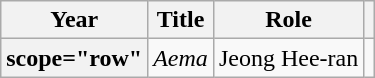<table class="wikitable plainrowheaders sortable">
<tr>
<th scope="col">Year</th>
<th scope="col">Title</th>
<th scope="col">Role</th>
<th scope="col" class="unsortable"></th>
</tr>
<tr>
<th>scope="row" </th>
<td><em>Aema</em></td>
<td>Jeong Hee-ran</td>
<td style="text-align:center"></td>
</tr>
</table>
